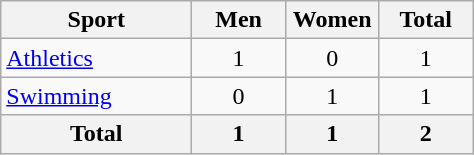<table class="wikitable sortable" style="text-align:center;">
<tr>
<th width=120>Sport</th>
<th width=55>Men</th>
<th width=55>Women</th>
<th width=55>Total</th>
</tr>
<tr>
<td align=left><a href='#'>Athletics</a></td>
<td>1</td>
<td>0</td>
<td>1</td>
</tr>
<tr>
<td align=left><a href='#'>Swimming</a></td>
<td>0</td>
<td>1</td>
<td>1</td>
</tr>
<tr>
<th>Total</th>
<th>1</th>
<th>1</th>
<th>2</th>
</tr>
</table>
